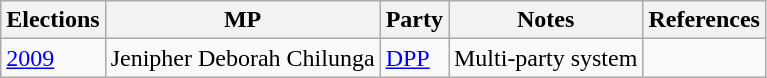<table class="wikitable">
<tr>
<th>Elections</th>
<th>MP</th>
<th>Party</th>
<th>Notes</th>
<th>References</th>
</tr>
<tr>
<td><a href='#'>2009</a></td>
<td>Jenipher Deborah Chilunga</td>
<td><a href='#'>DPP</a></td>
<td>Multi-party system</td>
<td></td>
</tr>
</table>
